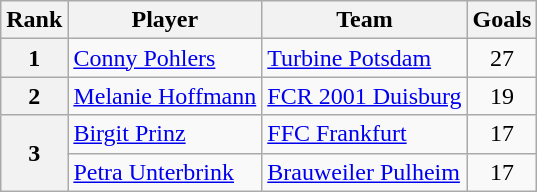<table class="wikitable">
<tr>
<th>Rank</th>
<th>Player</th>
<th>Team</th>
<th>Goals</th>
</tr>
<tr>
<th align=center>1</th>
<td align="left"> <a href='#'>Conny Pohlers</a></td>
<td><a href='#'>Turbine Potsdam</a></td>
<td align="center">27</td>
</tr>
<tr>
<th align=center>2</th>
<td align="left"> <a href='#'>Melanie Hoffmann</a></td>
<td><a href='#'>FCR 2001 Duisburg</a></td>
<td align="center">19</td>
</tr>
<tr>
<th align=center rowspan=2>3</th>
<td align="left"> <a href='#'>Birgit Prinz</a></td>
<td><a href='#'>FFC Frankfurt</a></td>
<td align="center">17</td>
</tr>
<tr>
<td align="left"> <a href='#'>Petra Unterbrink</a></td>
<td><a href='#'>Brauweiler Pulheim</a></td>
<td align="center">17</td>
</tr>
</table>
